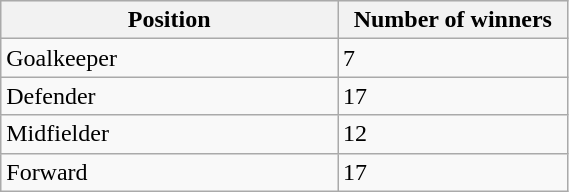<table class="sortable wikitable" width=30%>
<tr bgcolor="#efefef">
<th ! width=8%>Position</th>
<th width=5%>Number of winners</th>
</tr>
<tr>
<td>Goalkeeper</td>
<td>7</td>
</tr>
<tr>
<td>Defender</td>
<td>17</td>
</tr>
<tr>
<td>Midfielder</td>
<td>12</td>
</tr>
<tr>
<td>Forward</td>
<td>17</td>
</tr>
</table>
